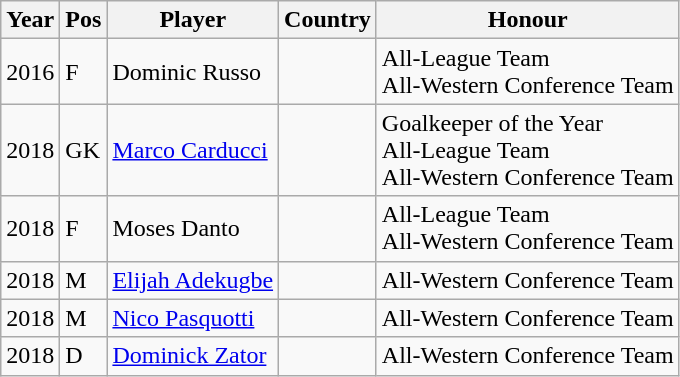<table class="wikitable">
<tr>
<th>Year</th>
<th>Pos</th>
<th>Player</th>
<th>Country</th>
<th>Honour</th>
</tr>
<tr>
<td>2016</td>
<td>F</td>
<td>Dominic Russo</td>
<td></td>
<td>All-League Team<br>All-Western Conference Team</td>
</tr>
<tr>
<td>2018</td>
<td>GK</td>
<td><a href='#'>Marco Carducci</a></td>
<td></td>
<td>Goalkeeper of the Year<br>All-League Team<br>All-Western Conference Team</td>
</tr>
<tr>
<td>2018</td>
<td>F</td>
<td>Moses Danto</td>
<td></td>
<td>All-League Team<br>All-Western Conference Team</td>
</tr>
<tr>
<td>2018</td>
<td>M</td>
<td><a href='#'>Elijah Adekugbe</a></td>
<td></td>
<td>All-Western Conference Team</td>
</tr>
<tr>
<td>2018</td>
<td>M</td>
<td><a href='#'>Nico Pasquotti</a></td>
<td></td>
<td>All-Western Conference Team</td>
</tr>
<tr>
<td>2018</td>
<td>D</td>
<td><a href='#'>Dominick Zator</a></td>
<td></td>
<td>All-Western Conference Team</td>
</tr>
</table>
